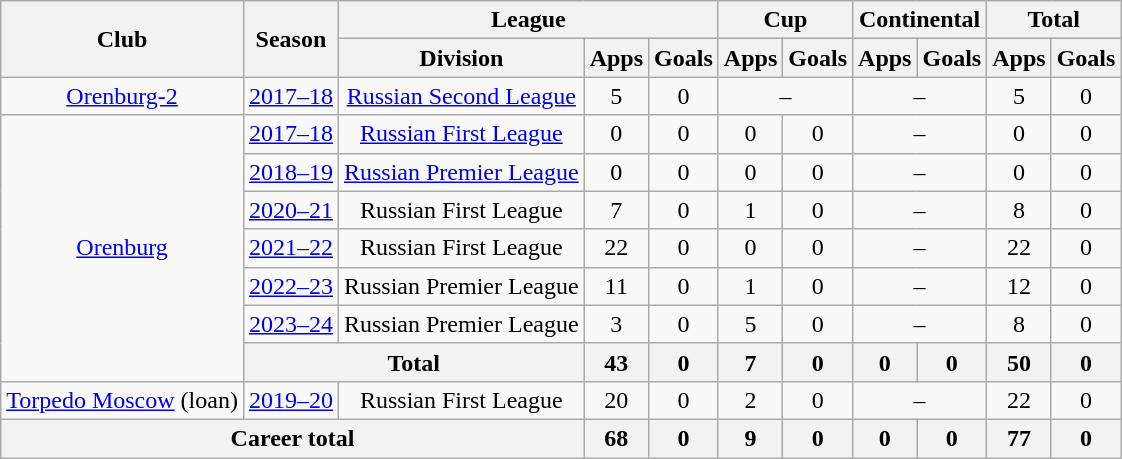<table class="wikitable" style="text-align: center;">
<tr>
<th rowspan=2>Club</th>
<th rowspan=2>Season</th>
<th colspan=3>League</th>
<th colspan=2>Cup</th>
<th colspan=2>Continental</th>
<th colspan=2>Total</th>
</tr>
<tr>
<th>Division</th>
<th>Apps</th>
<th>Goals</th>
<th>Apps</th>
<th>Goals</th>
<th>Apps</th>
<th>Goals</th>
<th>Apps</th>
<th>Goals</th>
</tr>
<tr>
<td><a href='#'>Orenburg-2</a></td>
<td><a href='#'>2017–18</a></td>
<td><a href='#'>Russian Second League</a></td>
<td>5</td>
<td>0</td>
<td colspan=2>–</td>
<td colspan=2>–</td>
<td>5</td>
<td>0</td>
</tr>
<tr>
<td rowspan="7"><a href='#'>Orenburg</a></td>
<td><a href='#'>2017–18</a></td>
<td><a href='#'>Russian First League</a></td>
<td>0</td>
<td>0</td>
<td>0</td>
<td>0</td>
<td colspan=2>–</td>
<td>0</td>
<td>0</td>
</tr>
<tr>
<td><a href='#'>2018–19</a></td>
<td><a href='#'>Russian Premier League</a></td>
<td>0</td>
<td>0</td>
<td>0</td>
<td>0</td>
<td colspan=2>–</td>
<td>0</td>
<td>0</td>
</tr>
<tr>
<td><a href='#'>2020–21</a></td>
<td>Russian First League</td>
<td>7</td>
<td>0</td>
<td>1</td>
<td>0</td>
<td colspan=2>–</td>
<td>8</td>
<td>0</td>
</tr>
<tr>
<td><a href='#'>2021–22</a></td>
<td>Russian First League</td>
<td>22</td>
<td>0</td>
<td>0</td>
<td>0</td>
<td colspan=2>–</td>
<td>22</td>
<td>0</td>
</tr>
<tr>
<td><a href='#'>2022–23</a></td>
<td>Russian Premier League</td>
<td>11</td>
<td>0</td>
<td>1</td>
<td>0</td>
<td colspan=2>–</td>
<td>12</td>
<td>0</td>
</tr>
<tr>
<td><a href='#'>2023–24</a></td>
<td>Russian Premier League</td>
<td>3</td>
<td>0</td>
<td>5</td>
<td>0</td>
<td colspan=2>–</td>
<td>8</td>
<td>0</td>
</tr>
<tr>
<th colspan=2>Total</th>
<th>43</th>
<th>0</th>
<th>7</th>
<th>0</th>
<th>0</th>
<th>0</th>
<th>50</th>
<th>0</th>
</tr>
<tr>
<td><a href='#'>Torpedo Moscow</a> (loan)</td>
<td><a href='#'>2019–20</a></td>
<td>Russian First League</td>
<td>20</td>
<td>0</td>
<td>2</td>
<td>0</td>
<td colspan=2>–</td>
<td>22</td>
<td>0</td>
</tr>
<tr>
<th colspan=3>Career total</th>
<th>68</th>
<th>0</th>
<th>9</th>
<th>0</th>
<th>0</th>
<th>0</th>
<th>77</th>
<th>0</th>
</tr>
</table>
